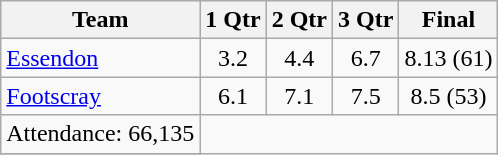<table class="wikitable">
<tr>
<th>Team</th>
<th>1 Qtr</th>
<th>2 Qtr</th>
<th>3 Qtr</th>
<th>Final</th>
</tr>
<tr>
<td><a href='#'>Essendon</a></td>
<td align=center>3.2</td>
<td align=center>4.4</td>
<td align=center>6.7</td>
<td align=center>8.13 (61)</td>
</tr>
<tr>
<td><a href='#'>Footscray</a></td>
<td align=center>6.1</td>
<td align=center>7.1</td>
<td align=center>7.5</td>
<td align=center>8.5 (53)</td>
</tr>
<tr>
<td align=center>Attendance: 66,135</td>
</tr>
<tr>
</tr>
</table>
